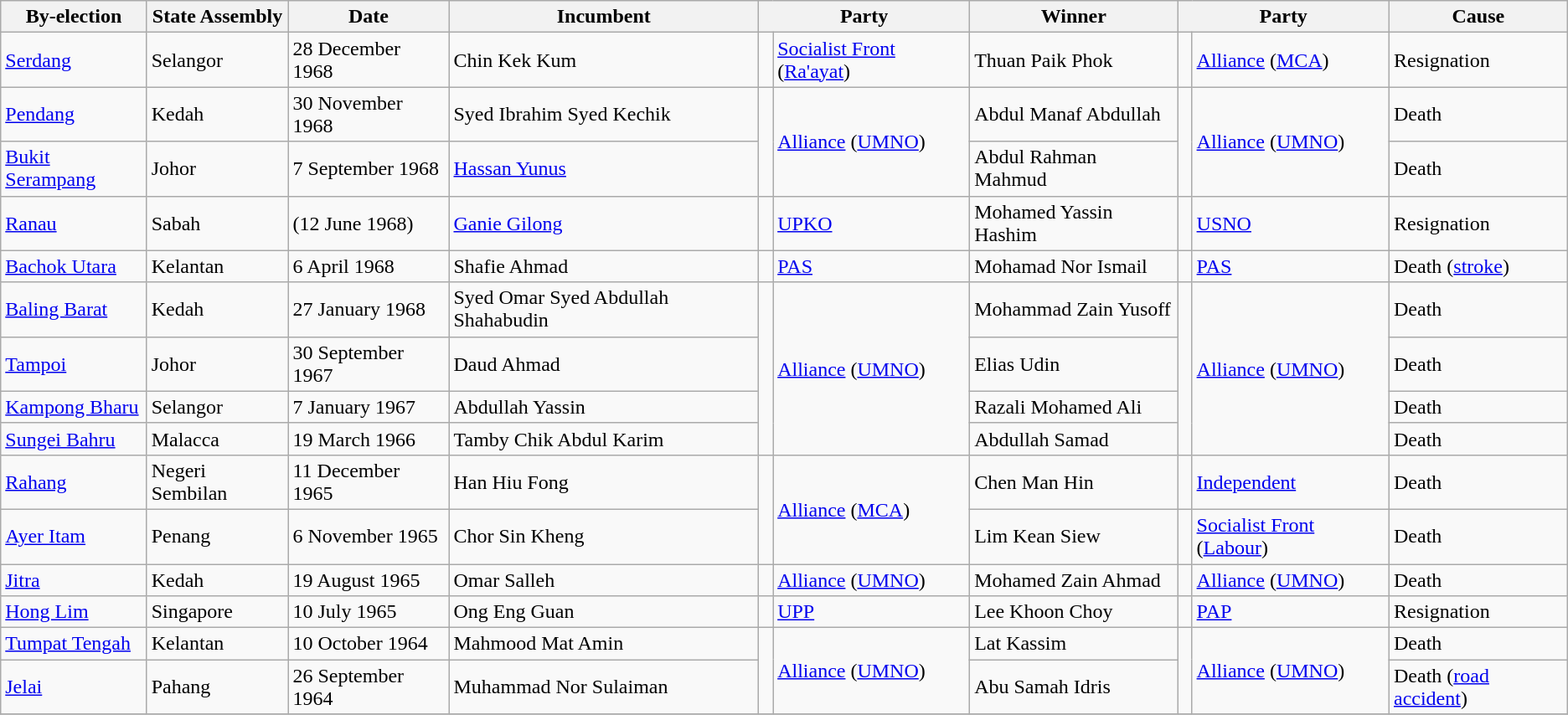<table class="wikitable">
<tr>
<th>By-election</th>
<th>State Assembly</th>
<th>Date</th>
<th>Incumbent</th>
<th colspan=2>Party</th>
<th>Winner</th>
<th colspan=2>Party</th>
<th>Cause</th>
</tr>
<tr>
<td><a href='#'>Serdang</a></td>
<td>Selangor</td>
<td>28 December 1968</td>
<td>Chin Kek Kum</td>
<td></td>
<td><a href='#'>Socialist Front</a> (<a href='#'>Ra'ayat</a>)</td>
<td>Thuan Paik Phok</td>
<td> </td>
<td><a href='#'>Alliance</a> (<a href='#'>MCA</a>)</td>
<td>Resignation</td>
</tr>
<tr>
<td><a href='#'>Pendang</a></td>
<td>Kedah</td>
<td>30 November 1968</td>
<td>Syed Ibrahim Syed Kechik</td>
<td rowspan="2" > </td>
<td rowspan="2"><a href='#'>Alliance</a> (<a href='#'>UMNO</a>)</td>
<td>Abdul Manaf Abdullah</td>
<td rowspan="2" > </td>
<td rowspan="2"><a href='#'>Alliance</a> (<a href='#'>UMNO</a>)</td>
<td>Death</td>
</tr>
<tr>
<td><a href='#'>Bukit Serampang</a></td>
<td>Johor</td>
<td>7 September 1968</td>
<td><a href='#'>Hassan Yunus</a></td>
<td>Abdul Rahman Mahmud</td>
<td>Death</td>
</tr>
<tr>
<td><a href='#'>Ranau</a></td>
<td>Sabah</td>
<td>(12 June 1968)</td>
<td><a href='#'>Ganie Gilong</a></td>
<td></td>
<td><a href='#'>UPKO</a></td>
<td>Mohamed Yassin Hashim</td>
<td></td>
<td><a href='#'>USNO</a></td>
<td>Resignation</td>
</tr>
<tr>
<td><a href='#'>Bachok Utara</a></td>
<td>Kelantan</td>
<td>6 April 1968</td>
<td>Shafie Ahmad</td>
<td> </td>
<td><a href='#'>PAS</a></td>
<td>Mohamad Nor Ismail</td>
<td> </td>
<td><a href='#'>PAS</a></td>
<td>Death (<a href='#'>stroke</a>)</td>
</tr>
<tr>
<td><a href='#'>Baling Barat</a></td>
<td>Kedah</td>
<td>27 January 1968</td>
<td>Syed Omar Syed Abdullah Shahabudin</td>
<td rowspan="4" > </td>
<td rowspan="4"><a href='#'>Alliance</a> (<a href='#'>UMNO</a>)</td>
<td>Mohammad Zain Yusoff</td>
<td rowspan="4" > </td>
<td rowspan="4"><a href='#'>Alliance</a> (<a href='#'>UMNO</a>)</td>
<td>Death</td>
</tr>
<tr>
<td><a href='#'>Tampoi</a></td>
<td>Johor</td>
<td>30 September 1967</td>
<td>Daud Ahmad</td>
<td>Elias Udin</td>
<td>Death</td>
</tr>
<tr>
<td><a href='#'>Kampong Bharu</a></td>
<td>Selangor</td>
<td>7 January 1967</td>
<td>Abdullah Yassin</td>
<td>Razali Mohamed Ali</td>
<td>Death</td>
</tr>
<tr>
<td><a href='#'>Sungei Bahru</a></td>
<td>Malacca</td>
<td>19 March 1966</td>
<td>Tamby Chik Abdul Karim</td>
<td>Abdullah Samad</td>
<td>Death</td>
</tr>
<tr>
<td><a href='#'>Rahang</a></td>
<td>Negeri Sembilan</td>
<td>11 December 1965</td>
<td>Han Hiu Fong</td>
<td rowspan="2" > </td>
<td rowspan="2"><a href='#'>Alliance</a> (<a href='#'>MCA</a>)</td>
<td>Chen Man Hin</td>
<td> </td>
<td><a href='#'>Independent</a></td>
<td>Death</td>
</tr>
<tr>
<td><a href='#'>Ayer Itam</a></td>
<td>Penang</td>
<td>6 November 1965</td>
<td>Chor Sin Kheng</td>
<td>Lim Kean Siew</td>
<td></td>
<td><a href='#'>Socialist Front</a> (<a href='#'>Labour</a>)</td>
<td>Death</td>
</tr>
<tr>
<td><a href='#'>Jitra</a></td>
<td>Kedah</td>
<td>19 August 1965</td>
<td>Omar Salleh</td>
<td> </td>
<td><a href='#'>Alliance</a> (<a href='#'>UMNO</a>)</td>
<td>Mohamed Zain Ahmad</td>
<td> </td>
<td><a href='#'>Alliance</a> (<a href='#'>UMNO</a>)</td>
<td>Death</td>
</tr>
<tr>
<td><a href='#'>Hong Lim</a></td>
<td>Singapore</td>
<td>10 July 1965</td>
<td>Ong Eng Guan</td>
<td bgcolor=> </td>
<td><a href='#'>UPP</a></td>
<td>Lee Khoon Choy</td>
<td> </td>
<td><a href='#'>PAP</a></td>
<td>Resignation</td>
</tr>
<tr>
<td><a href='#'>Tumpat Tengah</a></td>
<td>Kelantan</td>
<td>10 October 1964</td>
<td>Mahmood Mat Amin</td>
<td rowspan="2" > </td>
<td rowspan="2"><a href='#'>Alliance</a> (<a href='#'>UMNO</a>)</td>
<td>Lat Kassim</td>
<td rowspan="2" > </td>
<td rowspan="2"><a href='#'>Alliance</a> (<a href='#'>UMNO</a>)</td>
<td>Death</td>
</tr>
<tr>
<td><a href='#'>Jelai</a></td>
<td>Pahang</td>
<td>26 September 1964</td>
<td>Muhammad Nor Sulaiman</td>
<td>Abu Samah Idris</td>
<td>Death (<a href='#'>road accident</a>)</td>
</tr>
<tr>
</tr>
</table>
